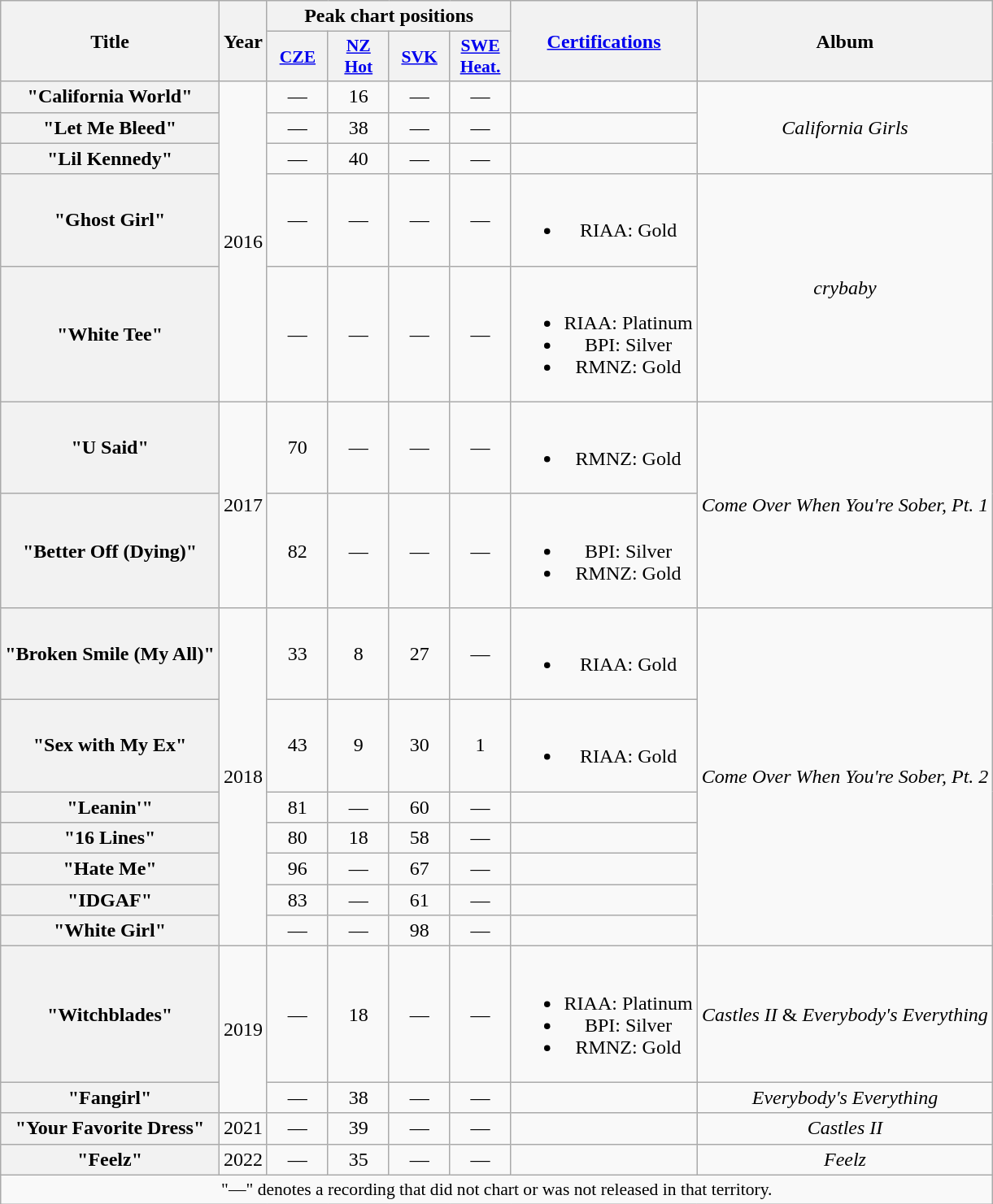<table class="wikitable plainrowheaders" style="text-align:center;">
<tr>
<th scope="col" rowspan="2">Title</th>
<th scope="col" rowspan="2">Year</th>
<th scope="col" colspan="4">Peak chart positions</th>
<th rowspan="2"><a href='#'>Certifications</a></th>
<th rowspan="2" scope="col">Album</th>
</tr>
<tr>
<th scope="col" style="width:3em;font-size:90%;"><a href='#'>CZE</a><br></th>
<th scope="col" style="width:3em;font-size:90%;"><a href='#'>NZ<br>Hot</a><br></th>
<th scope="col" style="width:3em;font-size:90%;"><a href='#'>SVK</a><br></th>
<th scope="col" style="width:3em;font-size:90%;"><a href='#'>SWE<br>Heat.</a><br></th>
</tr>
<tr>
<th scope="row">"California World"<br></th>
<td rowspan="5">2016</td>
<td>—</td>
<td>16</td>
<td>—</td>
<td>—</td>
<td></td>
<td rowspan="3"><em>California Girls</em></td>
</tr>
<tr>
<th scope="row">"Let Me Bleed"<br></th>
<td>—</td>
<td>38</td>
<td>—</td>
<td>—</td>
<td></td>
</tr>
<tr>
<th scope="row">"Lil Kennedy"<br></th>
<td>—</td>
<td>40</td>
<td>—</td>
<td>—</td>
<td></td>
</tr>
<tr>
<th scope="row">"Ghost Girl"</th>
<td>—</td>
<td>—</td>
<td>—</td>
<td>—</td>
<td><br><ul><li>RIAA: Gold</li></ul></td>
<td rowspan="2"><em>crybaby</em></td>
</tr>
<tr>
<th scope="row">"White Tee"<br></th>
<td>—</td>
<td>—</td>
<td>—</td>
<td>—</td>
<td><br><ul><li>RIAA: Platinum</li><li>BPI: Silver</li><li>RMNZ: Gold</li></ul></td>
</tr>
<tr>
<th scope="row">"U Said"</th>
<td rowspan="2">2017</td>
<td>70</td>
<td>—</td>
<td>—</td>
<td>—</td>
<td><br><ul><li>RMNZ: Gold</li></ul></td>
<td rowspan="2"><em>Come Over When You're Sober, Pt. 1</em></td>
</tr>
<tr>
<th scope="row">"Better Off (Dying)"</th>
<td>82</td>
<td>—</td>
<td>—</td>
<td>—</td>
<td><br><ul><li>BPI: Silver</li><li>RMNZ: Gold</li></ul></td>
</tr>
<tr>
<th scope="row">"Broken Smile (My All)"</th>
<td rowspan="7">2018</td>
<td>33</td>
<td>8</td>
<td>27</td>
<td>—</td>
<td><br><ul><li>RIAA: Gold</li></ul></td>
<td rowspan="7"><em>Come Over When You're Sober, Pt. 2</em></td>
</tr>
<tr>
<th scope="row">"Sex with My Ex"</th>
<td>43</td>
<td>9</td>
<td>30</td>
<td>1</td>
<td><br><ul><li>RIAA: Gold</li></ul></td>
</tr>
<tr>
<th scope="row">"Leanin'"</th>
<td>81</td>
<td>—</td>
<td>60</td>
<td>—</td>
<td></td>
</tr>
<tr>
<th scope="row">"16 Lines"</th>
<td>80</td>
<td>18</td>
<td>58</td>
<td>—</td>
<td></td>
</tr>
<tr>
<th scope="row">"Hate Me"</th>
<td>96</td>
<td>—</td>
<td>67</td>
<td>—</td>
<td></td>
</tr>
<tr>
<th scope="row">"IDGAF"</th>
<td>83</td>
<td>—</td>
<td>61</td>
<td>—</td>
<td></td>
</tr>
<tr>
<th scope="row">"White Girl"</th>
<td>—</td>
<td>—</td>
<td>98</td>
<td>—</td>
<td></td>
</tr>
<tr>
<th scope="row">"Witchblades"<br></th>
<td rowspan="2">2019</td>
<td>—</td>
<td>18</td>
<td>—</td>
<td>—</td>
<td><br><ul><li>RIAA: Platinum</li><li>BPI: Silver</li><li>RMNZ: Gold</li></ul></td>
<td><em>Castles II</em> & <em>Everybody's Everything</em></td>
</tr>
<tr>
<th scope="row">"Fangirl"<br></th>
<td>—</td>
<td>38</td>
<td>—</td>
<td>—</td>
<td></td>
<td><em>Everybody's Everything</em></td>
</tr>
<tr>
<th scope="row">"Your Favorite Dress"<br></th>
<td>2021</td>
<td>—</td>
<td>39</td>
<td>—</td>
<td>—</td>
<td></td>
<td><em>Castles II</em></td>
</tr>
<tr>
<th scope="row">"Feelz"</th>
<td>2022</td>
<td>—</td>
<td>35</td>
<td>—</td>
<td>—</td>
<td></td>
<td><em>Feelz</em></td>
</tr>
<tr>
<td colspan="8" style="font-size:90%">"—" denotes a recording that did not chart or was not released in that territory.</td>
</tr>
</table>
